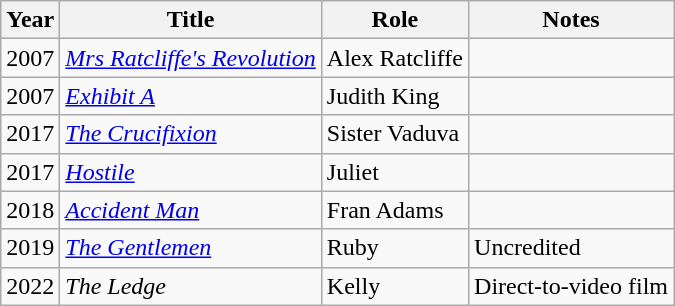<table class="wikitable sortable">
<tr>
<th>Year</th>
<th>Title</th>
<th>Role</th>
<th class="unsortable">Notes</th>
</tr>
<tr>
<td>2007</td>
<td><em><a href='#'>Mrs Ratcliffe's Revolution</a></em></td>
<td>Alex Ratcliffe</td>
<td></td>
</tr>
<tr>
<td>2007</td>
<td><em><a href='#'>Exhibit A</a></em></td>
<td>Judith King</td>
<td></td>
</tr>
<tr>
<td>2017</td>
<td><em><a href='#'>The Crucifixion</a></em></td>
<td>Sister Vaduva</td>
<td></td>
</tr>
<tr>
<td>2017</td>
<td><em><a href='#'>Hostile</a></em></td>
<td>Juliet</td>
<td></td>
</tr>
<tr>
<td>2018</td>
<td><em><a href='#'>Accident Man</a></em></td>
<td>Fran Adams</td>
<td></td>
</tr>
<tr>
<td>2019</td>
<td><em><a href='#'>The Gentlemen</a></em></td>
<td>Ruby</td>
<td>Uncredited</td>
</tr>
<tr>
<td>2022</td>
<td><em>The Ledge</em></td>
<td>Kelly</td>
<td>Direct-to-video film</td>
</tr>
</table>
